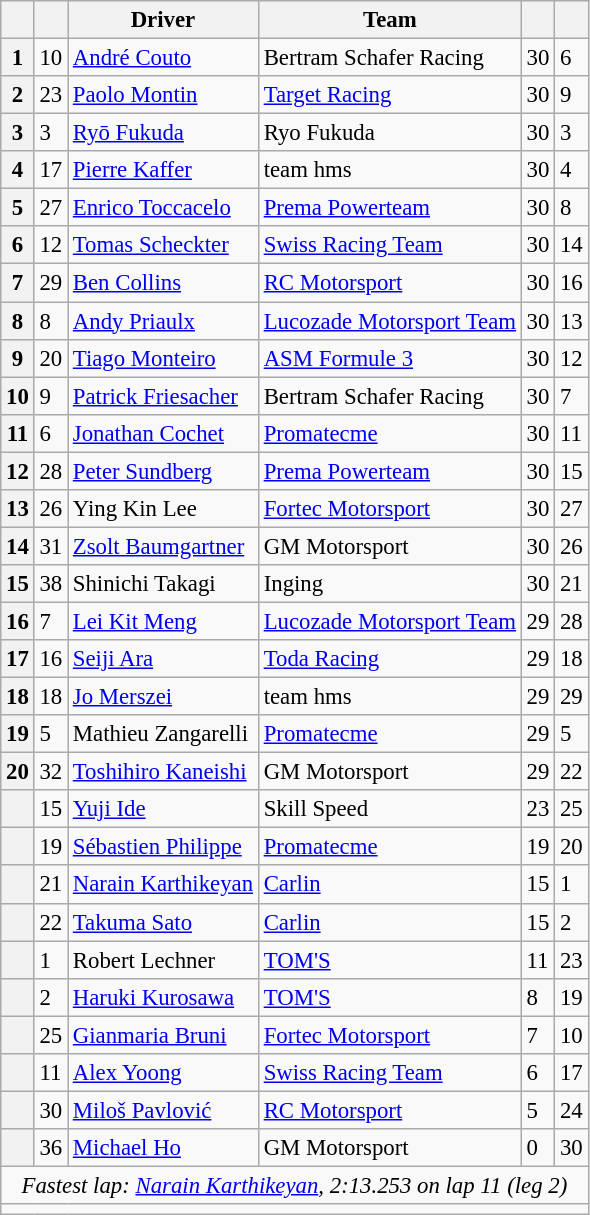<table class="wikitable" style="font-size: 95%;">
<tr>
<th scope="col"></th>
<th scope="col"></th>
<th scope="col">Driver</th>
<th scope="col">Team</th>
<th scope="col"></th>
<th scope="col"></th>
</tr>
<tr>
<th scope="row">1</th>
<td>10</td>
<td> <a href='#'>André Couto</a></td>
<td>Bertram Schafer Racing</td>
<td>30</td>
<td>6</td>
</tr>
<tr>
<th scope="row">2</th>
<td>23</td>
<td> <a href='#'>Paolo Montin</a></td>
<td><a href='#'>Target Racing</a></td>
<td>30</td>
<td>9</td>
</tr>
<tr>
<th scope="row">3</th>
<td>3</td>
<td> <a href='#'>Ryō Fukuda</a></td>
<td>Ryo Fukuda</td>
<td>30</td>
<td>3</td>
</tr>
<tr>
<th scope="row">4</th>
<td>17</td>
<td> <a href='#'>Pierre Kaffer</a></td>
<td>team hms</td>
<td>30</td>
<td>4</td>
</tr>
<tr>
<th scope="row">5</th>
<td>27</td>
<td> <a href='#'>Enrico Toccacelo</a></td>
<td><a href='#'>Prema Powerteam</a></td>
<td>30</td>
<td>8</td>
</tr>
<tr>
<th scope="row">6</th>
<td>12</td>
<td> <a href='#'>Tomas Scheckter</a></td>
<td><a href='#'>Swiss Racing Team</a></td>
<td>30</td>
<td>14</td>
</tr>
<tr>
<th scope="row">7</th>
<td>29</td>
<td> <a href='#'>Ben Collins</a></td>
<td><a href='#'>RC Motorsport</a></td>
<td>30</td>
<td>16</td>
</tr>
<tr>
<th scope="row">8</th>
<td>8</td>
<td> <a href='#'>Andy Priaulx</a></td>
<td><a href='#'>Lucozade Motorsport Team</a></td>
<td>30</td>
<td>13</td>
</tr>
<tr>
<th scope="row">9</th>
<td>20</td>
<td> <a href='#'>Tiago Monteiro</a></td>
<td><a href='#'>ASM Formule 3</a></td>
<td>30</td>
<td>12</td>
</tr>
<tr>
<th scope="row">10</th>
<td>9</td>
<td> <a href='#'>Patrick Friesacher</a></td>
<td>Bertram Schafer Racing</td>
<td>30</td>
<td>7</td>
</tr>
<tr>
<th scope="row">11</th>
<td>6</td>
<td> <a href='#'>Jonathan Cochet</a></td>
<td><a href='#'>Promatecme</a></td>
<td>30</td>
<td>11</td>
</tr>
<tr>
<th scope="row">12</th>
<td>28</td>
<td> <a href='#'>Peter Sundberg</a></td>
<td><a href='#'>Prema Powerteam</a></td>
<td>30</td>
<td>15</td>
</tr>
<tr>
<th scope="row">13</th>
<td>26</td>
<td> Ying Kin Lee</td>
<td><a href='#'>Fortec Motorsport</a></td>
<td>30</td>
<td>27</td>
</tr>
<tr>
<th scope="row">14</th>
<td>31</td>
<td> <a href='#'>Zsolt Baumgartner</a></td>
<td>GM Motorsport</td>
<td>30</td>
<td>26</td>
</tr>
<tr>
<th scope="row">15</th>
<td>38</td>
<td> Shinichi Takagi</td>
<td>Inging</td>
<td>30</td>
<td>21</td>
</tr>
<tr>
<th scope="row">16</th>
<td>7</td>
<td> <a href='#'>Lei Kit Meng</a></td>
<td><a href='#'>Lucozade Motorsport Team</a></td>
<td>29</td>
<td>28</td>
</tr>
<tr>
<th scope="row">17</th>
<td>16</td>
<td> <a href='#'>Seiji Ara</a></td>
<td><a href='#'>Toda Racing</a></td>
<td>29</td>
<td>18</td>
</tr>
<tr>
<th scope="row">18</th>
<td>18</td>
<td> <a href='#'>Jo Merszei</a></td>
<td>team hms</td>
<td>29</td>
<td>29</td>
</tr>
<tr>
<th scope="row">19</th>
<td>5</td>
<td> Mathieu Zangarelli</td>
<td><a href='#'>Promatecme</a></td>
<td>29</td>
<td>5</td>
</tr>
<tr>
<th scope="row">20</th>
<td>32</td>
<td> <a href='#'>Toshihiro Kaneishi</a></td>
<td>GM Motorsport</td>
<td>29</td>
<td>22</td>
</tr>
<tr>
<th scope="row"></th>
<td>15</td>
<td> <a href='#'>Yuji Ide</a></td>
<td>Skill Speed</td>
<td>23</td>
<td>25</td>
</tr>
<tr>
<th scope="row"></th>
<td>19</td>
<td> <a href='#'>Sébastien Philippe</a></td>
<td><a href='#'>Promatecme</a></td>
<td>19</td>
<td>20</td>
</tr>
<tr>
<th scope="row"></th>
<td>21</td>
<td> <a href='#'>Narain Karthikeyan</a></td>
<td><a href='#'>Carlin</a></td>
<td>15</td>
<td>1</td>
</tr>
<tr>
<th scope="row"></th>
<td>22</td>
<td> <a href='#'>Takuma Sato</a></td>
<td><a href='#'>Carlin</a></td>
<td>15</td>
<td>2</td>
</tr>
<tr>
<th scope="row"></th>
<td>1</td>
<td> Robert Lechner</td>
<td><a href='#'>TOM'S</a></td>
<td>11</td>
<td>23</td>
</tr>
<tr>
<th scope="row"></th>
<td>2</td>
<td> <a href='#'>Haruki Kurosawa</a></td>
<td><a href='#'>TOM'S</a></td>
<td>8</td>
<td>19</td>
</tr>
<tr>
<th scope="row"></th>
<td>25</td>
<td> <a href='#'>Gianmaria Bruni</a></td>
<td><a href='#'>Fortec Motorsport</a></td>
<td>7</td>
<td>10</td>
</tr>
<tr>
<th scope="row"></th>
<td>11</td>
<td> <a href='#'>Alex Yoong</a></td>
<td><a href='#'>Swiss Racing Team</a></td>
<td>6</td>
<td>17</td>
</tr>
<tr>
<th scope="row"></th>
<td>30</td>
<td> <a href='#'>Miloš Pavlović</a></td>
<td><a href='#'>RC Motorsport</a></td>
<td>5</td>
<td>24</td>
</tr>
<tr>
<th scope="row"></th>
<td>36</td>
<td> <a href='#'>Michael Ho</a></td>
<td>GM Motorsport</td>
<td>0</td>
<td>30</td>
</tr>
<tr>
<td colspan="6" align="center"><em>Fastest lap: <a href='#'>Narain Karthikeyan</a>, 2:13.253  on lap 11 (leg 2)</em></td>
</tr>
<tr>
<td colspan="6"></td>
</tr>
</table>
